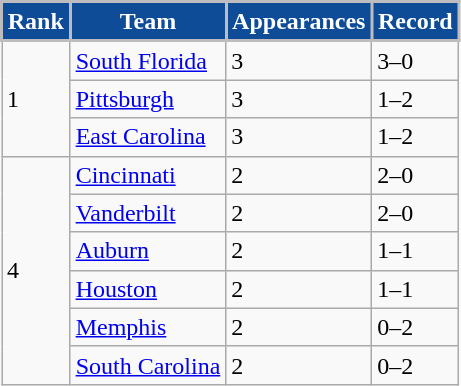<table class = "wikitable">
<tr>
<th style="background:#0E4C97; color:#FFFFFF; border: 2px solid #BDBDBF;">Rank</th>
<th style="background:#0E4C97; color:#FFFFFF; border: 2px solid #BDBDBF;">Team</th>
<th style="background:#0E4C97; color:#FFFFFF; border: 2px solid #BDBDBF;">Appearances</th>
<th style="background:#0E4C97; color:#FFFFFF; border: 2px solid #BDBDBF;">Record</th>
</tr>
<tr>
<td rowspan=3>1</td>
<td><a href='#'>South Florida</a></td>
<td>3</td>
<td>3–0</td>
</tr>
<tr>
<td><a href='#'>Pittsburgh</a></td>
<td>3</td>
<td>1–2</td>
</tr>
<tr>
<td><a href='#'>East Carolina</a></td>
<td>3</td>
<td>1–2</td>
</tr>
<tr>
<td rowspan=6>4</td>
<td><a href='#'>Cincinnati</a></td>
<td>2</td>
<td>2–0</td>
</tr>
<tr>
<td><a href='#'>Vanderbilt</a></td>
<td>2</td>
<td>2–0</td>
</tr>
<tr>
<td><a href='#'>Auburn</a></td>
<td>2</td>
<td>1–1</td>
</tr>
<tr>
<td><a href='#'>Houston</a></td>
<td>2</td>
<td>1–1</td>
</tr>
<tr>
<td><a href='#'>Memphis</a></td>
<td>2</td>
<td>0–2</td>
</tr>
<tr>
<td><a href='#'>South Carolina</a></td>
<td>2</td>
<td>0–2</td>
</tr>
</table>
